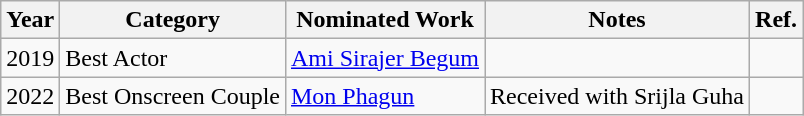<table class="wikitable">
<tr>
<th>Year</th>
<th>Category</th>
<th>Nominated Work</th>
<th>Notes</th>
<th>Ref.</th>
</tr>
<tr>
<td>2019</td>
<td>Best Actor</td>
<td><a href='#'>Ami Sirajer Begum</a></td>
<td></td>
<td></td>
</tr>
<tr>
<td>2022</td>
<td>Best Onscreen Couple</td>
<td><a href='#'>Mon Phagun</a></td>
<td>Received with Srijla Guha</td>
<td></td>
</tr>
</table>
